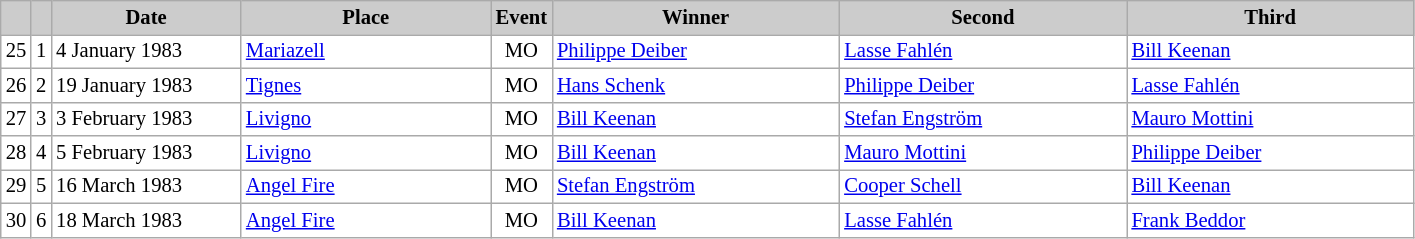<table class="wikitable plainrowheaders" style="background:#fff; font-size:86%; line-height:16px; border:grey solid 1px; border-collapse:collapse;">
<tr style="background:#ccc; text-align:center;">
<th scope="col" style="background:#ccc; width=20 px;"></th>
<th scope="col" style="background:#ccc; width=30 px;"></th>
<th scope="col" style="background:#ccc; width:120px;">Date</th>
<th scope="col" style="background:#ccc; width:160px;">Place</th>
<th scope="col" style="background:#ccc; width:15px;">Event</th>
<th scope="col" style="background:#ccc; width:185px;">Winner</th>
<th scope="col" style="background:#ccc; width:185px;">Second</th>
<th scope="col" style="background:#ccc; width:185px;">Third</th>
</tr>
<tr>
<td align=center>25</td>
<td align=center>1</td>
<td>4 January 1983</td>
<td> <a href='#'>Mariazell</a></td>
<td align=center>MO</td>
<td> <a href='#'>Philippe Deiber</a></td>
<td> <a href='#'>Lasse Fahlén</a></td>
<td> <a href='#'>Bill Keenan</a></td>
</tr>
<tr>
<td align=center>26</td>
<td align=center>2</td>
<td>19 January 1983</td>
<td> <a href='#'>Tignes</a></td>
<td align=center>MO</td>
<td> <a href='#'>Hans Schenk</a></td>
<td> <a href='#'>Philippe Deiber</a></td>
<td> <a href='#'>Lasse Fahlén</a></td>
</tr>
<tr>
<td align=center>27</td>
<td align=center>3</td>
<td>3 February 1983</td>
<td> <a href='#'>Livigno</a></td>
<td align=center>MO</td>
<td> <a href='#'>Bill Keenan</a></td>
<td> <a href='#'>Stefan Engström</a></td>
<td> <a href='#'>Mauro Mottini</a></td>
</tr>
<tr>
<td align=center>28</td>
<td align=center>4</td>
<td>5 February 1983</td>
<td> <a href='#'>Livigno</a></td>
<td align=center>MO</td>
<td> <a href='#'>Bill Keenan</a></td>
<td> <a href='#'>Mauro Mottini</a></td>
<td> <a href='#'>Philippe Deiber</a></td>
</tr>
<tr>
<td align=center>29</td>
<td align=center>5</td>
<td>16 March 1983</td>
<td> <a href='#'>Angel Fire</a></td>
<td align=center>MO</td>
<td> <a href='#'>Stefan Engström</a></td>
<td> <a href='#'>Cooper Schell</a></td>
<td> <a href='#'>Bill Keenan</a></td>
</tr>
<tr>
<td align=center>30</td>
<td align=center>6</td>
<td>18 March 1983</td>
<td> <a href='#'>Angel Fire</a></td>
<td align=center>MO</td>
<td> <a href='#'>Bill Keenan</a></td>
<td> <a href='#'>Lasse Fahlén</a></td>
<td> <a href='#'>Frank Beddor</a></td>
</tr>
</table>
